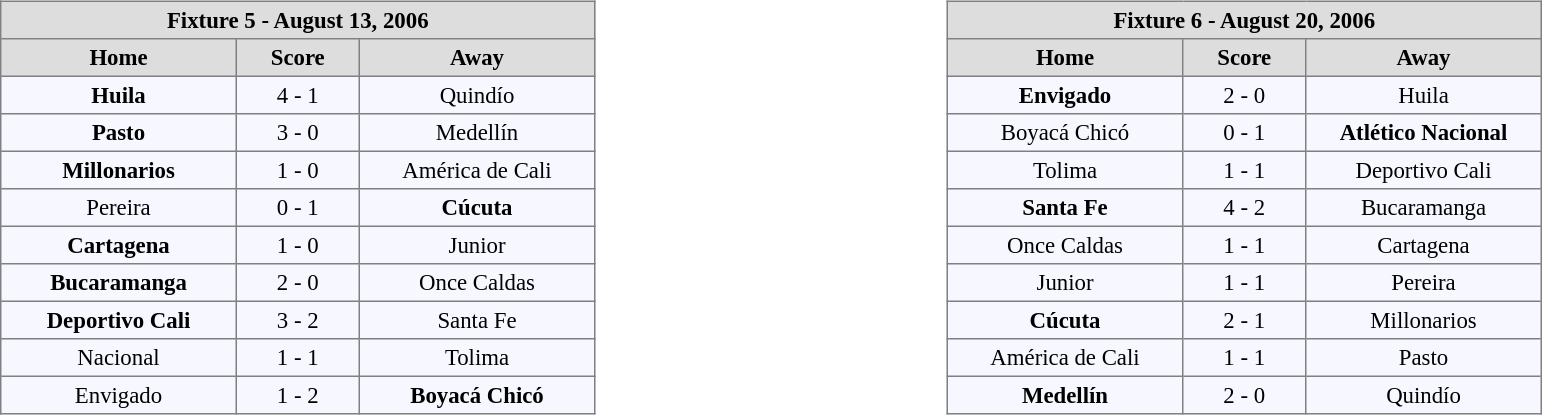<table width=100%>
<tr>
<td valign=top width=50% align=left><br><table align=center bgcolor="#f7f8ff" cellpadding="3" cellspacing="0" border="1" style="font-size: 95%; border: gray solid 1px; border-collapse: collapse;">
<tr align=center bgcolor=#DDDDDD style="color:black;">
<th colspan=3 align=center>Fixture 5 - August 13, 2006</th>
</tr>
<tr align=center bgcolor=#DDDDDD style="color:black;">
<th width="150">Home</th>
<th width="75">Score</th>
<th width="150">Away</th>
</tr>
<tr align=center>
<td><strong>Huila</strong></td>
<td>4 - 1</td>
<td>Quindío</td>
</tr>
<tr align=center>
<td><strong>Pasto</strong></td>
<td>3 - 0</td>
<td>Medellín</td>
</tr>
<tr align=center>
<td><strong>Millonarios</strong></td>
<td>1 - 0</td>
<td>América de Cali</td>
</tr>
<tr align=center>
<td>Pereira</td>
<td>0 - 1</td>
<td><strong>Cúcuta</strong></td>
</tr>
<tr align=center>
<td><strong>Cartagena</strong></td>
<td>1 - 0</td>
<td>Junior</td>
</tr>
<tr align=center>
<td><strong>Bucaramanga</strong></td>
<td>2 - 0</td>
<td>Once Caldas</td>
</tr>
<tr align=center>
<td><strong>Deportivo Cali</strong></td>
<td>3 - 2</td>
<td>Santa Fe</td>
</tr>
<tr align=center>
<td>Nacional</td>
<td>1 - 1</td>
<td>Tolima</td>
</tr>
<tr align=center>
<td>Envigado</td>
<td>1 - 2</td>
<td><strong>Boyacá Chicó</strong></td>
</tr>
</table>
</td>
<td valign=top width=50% align=left><br><table align=center bgcolor="#f7f8ff" cellpadding="3" cellspacing="0" border="1" style="font-size: 95%; border: gray solid 1px; border-collapse: collapse;">
<tr align=center bgcolor=#DDDDDD style="color:black;">
<th colspan=3 align=center>Fixture 6 - August 20, 2006</th>
</tr>
<tr align=center bgcolor=#DDDDDD style="color:black;">
<th width="150">Home</th>
<th width="75">Score</th>
<th width="150">Away</th>
</tr>
<tr align=center>
<td><strong>Envigado</strong></td>
<td>2 - 0</td>
<td>Huila</td>
</tr>
<tr align=center>
<td>Boyacá Chicó</td>
<td>0 - 1</td>
<td><strong>Atlético Nacional</strong></td>
</tr>
<tr align=center>
<td>Tolima</td>
<td>1 - 1</td>
<td>Deportivo Cali</td>
</tr>
<tr align=center>
<td><strong>Santa Fe</strong></td>
<td>4 - 2</td>
<td>Bucaramanga</td>
</tr>
<tr align=center>
<td>Once Caldas</td>
<td>1 - 1</td>
<td>Cartagena</td>
</tr>
<tr align=center>
<td>Junior</td>
<td>1 - 1</td>
<td>Pereira</td>
</tr>
<tr align=center>
<td><strong>Cúcuta</strong></td>
<td>2 - 1</td>
<td>Millonarios</td>
</tr>
<tr align=center>
<td>América de Cali</td>
<td>1 - 1</td>
<td>Pasto</td>
</tr>
<tr align=center>
<td><strong>Medellín</strong></td>
<td>2 - 0</td>
<td>Quindío</td>
</tr>
</table>
</td>
</tr>
</table>
